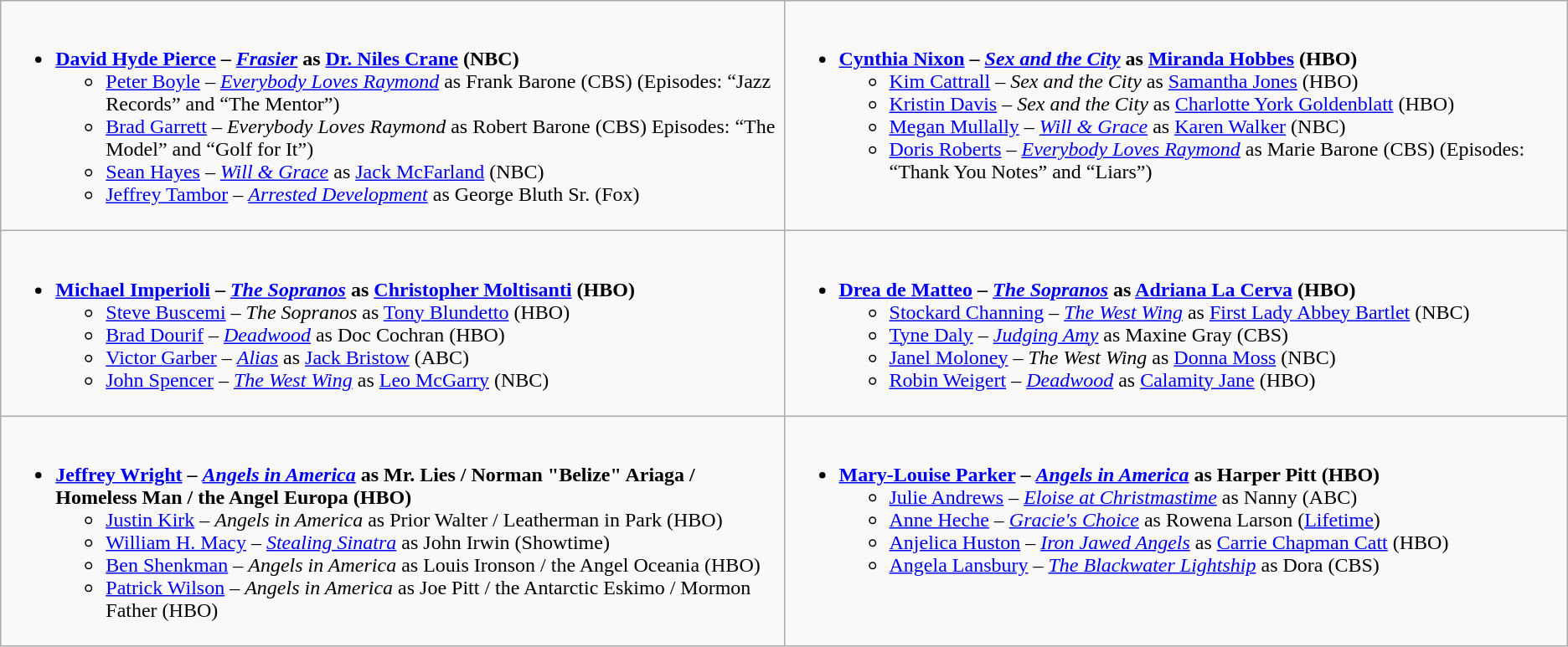<table class="wikitable">
<tr>
<td style="vertical-align:top;" width="50%"><br><ul><li><strong><a href='#'>David Hyde Pierce</a> – <em><a href='#'>Frasier</a></em> as <a href='#'>Dr. Niles Crane</a> (NBC)</strong><ul><li><a href='#'>Peter Boyle</a> – <em><a href='#'>Everybody Loves Raymond</a></em> as Frank Barone (CBS) (Episodes: “Jazz Records” and “The Mentor”)</li><li><a href='#'>Brad Garrett</a> – <em>Everybody Loves Raymond</em> as Robert Barone (CBS) Episodes: “The Model” and “Golf for It”)</li><li><a href='#'>Sean Hayes</a> – <em><a href='#'>Will & Grace</a></em> as <a href='#'>Jack McFarland</a> (NBC)</li><li><a href='#'>Jeffrey Tambor</a> – <em><a href='#'>Arrested Development</a></em> as George Bluth Sr. (Fox)</li></ul></li></ul></td>
<td style="vertical-align:top;" width="50%"><br><ul><li><strong><a href='#'>Cynthia Nixon</a> – <em><a href='#'>Sex and the City</a></em> as <a href='#'>Miranda Hobbes</a> (HBO)</strong><ul><li><a href='#'>Kim Cattrall</a> – <em>Sex and the City</em> as <a href='#'>Samantha Jones</a> (HBO)</li><li><a href='#'>Kristin Davis</a> – <em>Sex and the City</em> as <a href='#'>Charlotte York Goldenblatt</a> (HBO)</li><li><a href='#'>Megan Mullally</a> – <em><a href='#'>Will & Grace</a></em> as <a href='#'>Karen Walker</a> (NBC)</li><li><a href='#'>Doris Roberts</a> – <em><a href='#'>Everybody Loves Raymond</a></em> as Marie Barone (CBS) (Episodes: “Thank You Notes” and “Liars”)</li></ul></li></ul></td>
</tr>
<tr>
<td style="vertical-align:top;" width="50%"><br><ul><li><strong><a href='#'>Michael Imperioli</a> – <em><a href='#'>The Sopranos</a></em> as <a href='#'>Christopher Moltisanti</a> (HBO)</strong><ul><li><a href='#'>Steve Buscemi</a> – <em>The Sopranos</em> as <a href='#'>Tony Blundetto</a> (HBO)</li><li><a href='#'>Brad Dourif</a> – <em><a href='#'>Deadwood</a></em> as Doc Cochran (HBO)</li><li><a href='#'>Victor Garber</a> – <em><a href='#'>Alias</a></em> as <a href='#'>Jack Bristow</a> (ABC)</li><li><a href='#'>John Spencer</a> – <em><a href='#'>The West Wing</a></em> as <a href='#'>Leo McGarry</a> (NBC)</li></ul></li></ul></td>
<td style="vertical-align:top;" width="50%"><br><ul><li><strong><a href='#'>Drea de Matteo</a> – <em><a href='#'>The Sopranos</a></em> as <a href='#'>Adriana La Cerva</a> (HBO)</strong><ul><li><a href='#'>Stockard Channing</a> – <em><a href='#'>The West Wing</a></em> as <a href='#'>First Lady Abbey Bartlet</a> (NBC)</li><li><a href='#'>Tyne Daly</a> – <em><a href='#'>Judging Amy</a></em> as Maxine Gray (CBS)</li><li><a href='#'>Janel Moloney</a> – <em>The West Wing</em> as <a href='#'>Donna Moss</a> (NBC)</li><li><a href='#'>Robin Weigert</a> – <em><a href='#'>Deadwood</a></em> as <a href='#'>Calamity Jane</a> (HBO)</li></ul></li></ul></td>
</tr>
<tr>
<td style="vertical-align:top;" width="50%"><br><ul><li><strong><a href='#'>Jeffrey Wright</a> – <em><a href='#'>Angels in America</a></em> as Mr. Lies / Norman "Belize" Ariaga / Homeless Man / the Angel Europa (HBO)</strong><ul><li><a href='#'>Justin Kirk</a> – <em>Angels in America</em> as Prior Walter / Leatherman in Park (HBO)</li><li><a href='#'>William H. Macy</a> – <em><a href='#'>Stealing Sinatra</a></em> as John Irwin (Showtime)</li><li><a href='#'>Ben Shenkman</a> – <em>Angels in America</em> as Louis Ironson / the Angel Oceania (HBO)</li><li><a href='#'>Patrick Wilson</a> – <em>Angels in America</em> as Joe Pitt / the Antarctic Eskimo / Mormon Father (HBO)</li></ul></li></ul></td>
<td style="vertical-align:top;" width="50%"><br><ul><li><strong><a href='#'>Mary-Louise Parker</a> – <em><a href='#'>Angels in America</a></em> as Harper Pitt (HBO)</strong><ul><li><a href='#'>Julie Andrews</a> – <em><a href='#'>Eloise at Christmastime</a></em> as Nanny (ABC)</li><li><a href='#'>Anne Heche</a> – <em><a href='#'>Gracie's Choice</a></em> as Rowena Larson (<a href='#'>Lifetime</a>)</li><li><a href='#'>Anjelica Huston</a> – <em><a href='#'>Iron Jawed Angels</a></em> as <a href='#'>Carrie Chapman Catt</a> (HBO)</li><li><a href='#'>Angela Lansbury</a> – <em><a href='#'>The Blackwater Lightship</a></em> as Dora (CBS)</li></ul></li></ul></td>
</tr>
</table>
